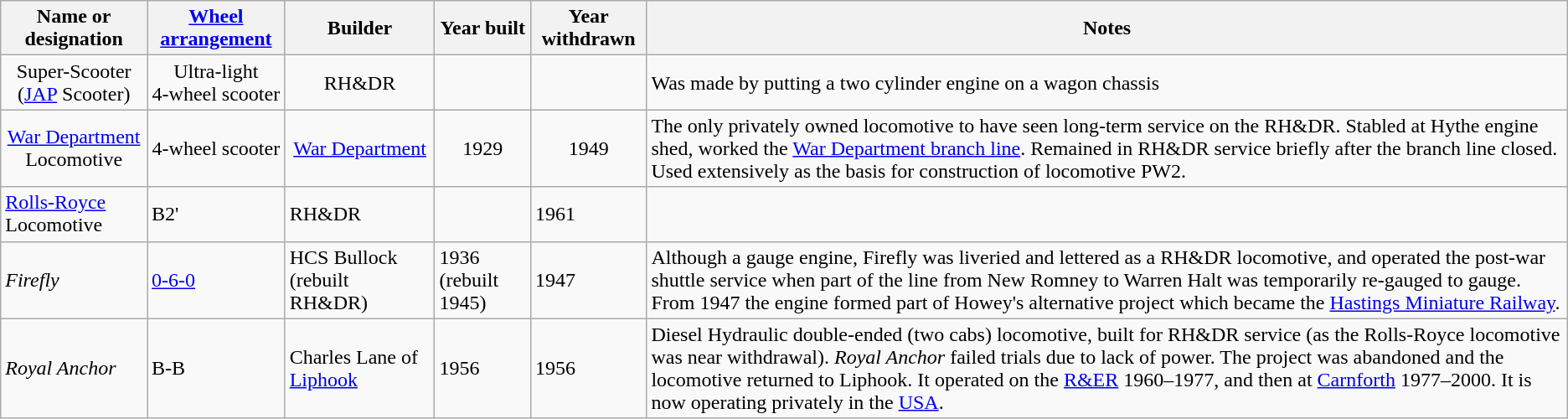<table class="sort wikitable sortable">
<tr>
<th>Name or designation</th>
<th><a href='#'>Wheel arrangement</a></th>
<th>Builder</th>
<th>Year built</th>
<th>Year withdrawn</th>
<th>Notes</th>
</tr>
<tr>
<td align="center">Super-Scooter (<a href='#'>JAP</a> Scooter)</td>
<td align="center">Ultra-light<br>4-wheel scooter</td>
<td align="center">RH&DR</td>
<td align="center"></td>
<td align="center"></td>
<td>Was made by putting a two cylinder engine on a wagon chassis</td>
</tr>
<tr>
<td align="center"><a href='#'>War Department</a> Locomotive</td>
<td align="center">4-wheel scooter</td>
<td align="center"><a href='#'>War Department</a></td>
<td align="center">1929</td>
<td align="center">1949</td>
<td>The only privately owned locomotive to have seen long-term service on the RH&DR. Stabled at Hythe engine shed, worked the <a href='#'>War Department branch line</a>. Remained in RH&DR service briefly after the branch line closed. Used extensively as the basis for construction of locomotive PW2.</td>
</tr>
<tr>
<td><a href='#'>Rolls-Royce</a> Locomotive</td>
<td>B2'</td>
<td>RH&DR</td>
<td></td>
<td>1961</td>
<td></td>
</tr>
<tr>
<td><em>Firefly</em></td>
<td><a href='#'>0-6-0</a></td>
<td>HCS Bullock (rebuilt RH&DR)</td>
<td>1936 (rebuilt 1945)</td>
<td>1947</td>
<td>Although a gauge engine, Firefly was liveried and lettered as a RH&DR locomotive, and operated the post-war shuttle service when part of the line from New Romney to Warren Halt was temporarily re-gauged to  gauge. From 1947 the engine formed part of Howey's alternative project which became the <a href='#'>Hastings Miniature Railway</a>.</td>
</tr>
<tr>
<td><em>Royal Anchor</em></td>
<td>B-B</td>
<td>Charles Lane of <a href='#'>Liphook</a></td>
<td>1956</td>
<td>1956</td>
<td>Diesel Hydraulic double-ended (two cabs) locomotive, built for RH&DR service (as the Rolls-Royce locomotive was near withdrawal). <em>Royal Anchor</em> failed trials due to lack of power. The project was abandoned and the locomotive returned to Liphook. It operated on the <a href='#'>R&ER</a> 1960–1977, and then at <a href='#'>Carnforth</a> 1977–2000. It is now operating privately in the <a href='#'>USA</a>.</td>
</tr>
</table>
